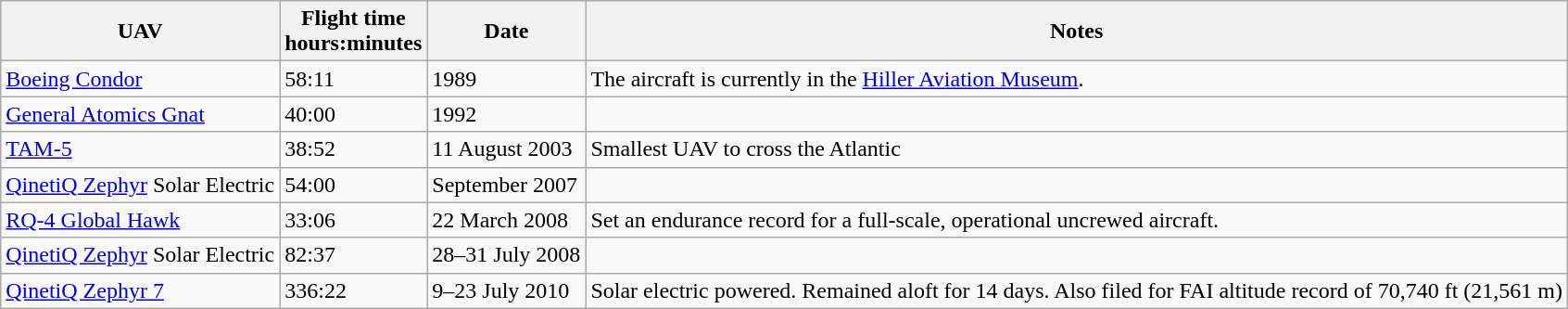<table class="wikitable">
<tr>
<th>UAV</th>
<th>Flight time<br>hours:minutes</th>
<th>Date</th>
<th>Notes</th>
</tr>
<tr>
<td><a href='#'>Boeing Condor</a></td>
<td>58:11</td>
<td>1989</td>
<td>The aircraft is currently in the <a href='#'>Hiller Aviation Museum</a>.<br></td>
</tr>
<tr>
<td><a href='#'>General Atomics Gnat</a></td>
<td>40:00</td>
<td>1992</td>
<td></td>
</tr>
<tr>
<td><a href='#'>TAM-5</a></td>
<td>38:52</td>
<td>11 August 2003</td>
<td>Smallest UAV to cross the Atlantic<br></td>
</tr>
<tr>
<td><a href='#'>QinetiQ Zephyr</a> Solar Electric</td>
<td>54:00</td>
<td>September 2007</td>
<td></td>
</tr>
<tr>
<td><a href='#'>RQ-4 Global Hawk</a></td>
<td>33:06</td>
<td>22 March 2008</td>
<td>Set an endurance record for a full-scale, operational uncrewed aircraft.</td>
</tr>
<tr>
<td><a href='#'>QinetiQ Zephyr</a> Solar Electric</td>
<td>82:37</td>
<td>28–31 July 2008</td>
<td></td>
</tr>
<tr>
<td><a href='#'>QinetiQ Zephyr 7</a></td>
<td>336:22</td>
<td>9–23 July 2010</td>
<td>Solar electric powered. Remained aloft for 14 days. Also filed for FAI altitude record of 70,740 ft (21,561 m)</td>
</tr>
</table>
